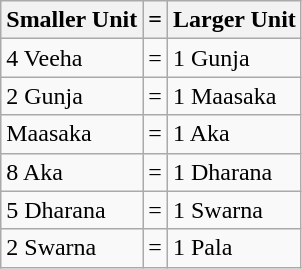<table class="wikitable">
<tr>
<th>Smaller Unit</th>
<th>=</th>
<th>Larger Unit</th>
</tr>
<tr>
<td>4 Veeha</td>
<td>=</td>
<td>1 Gunja</td>
</tr>
<tr>
<td>2 Gunja</td>
<td>=</td>
<td>1 Maasaka</td>
</tr>
<tr>
<td> Maasaka</td>
<td>=</td>
<td>1 Aka</td>
</tr>
<tr>
<td>8 Aka</td>
<td>=</td>
<td>1 Dharana</td>
</tr>
<tr>
<td>5 Dharana</td>
<td>=</td>
<td>1 Swarna</td>
</tr>
<tr>
<td>2 Swarna</td>
<td>=</td>
<td>1 Pala</td>
</tr>
</table>
